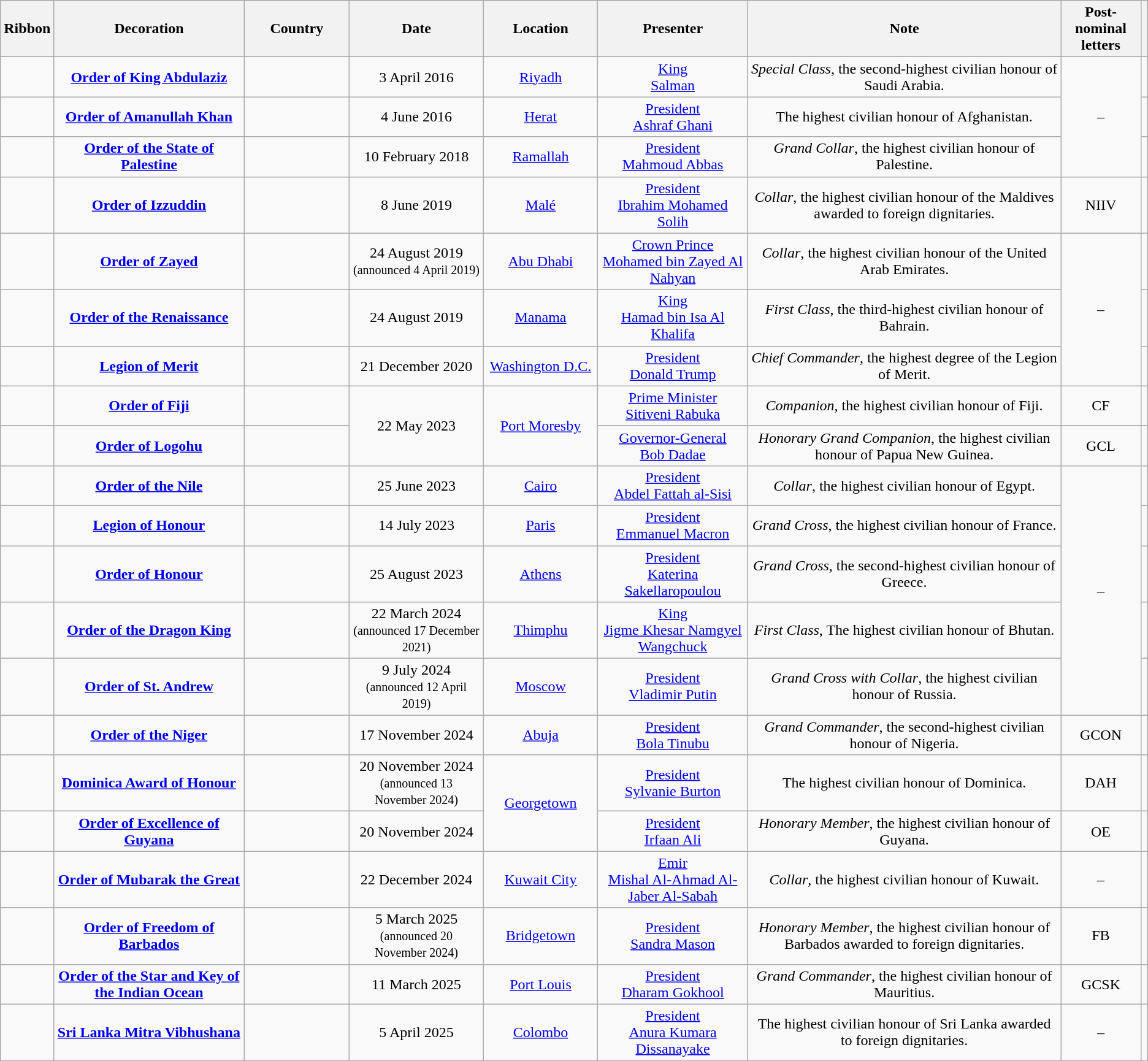<table class="wikitable sortable hover-highlight"" style="text-align:center;">
<tr>
<th>Ribbon</th>
<th width="300px">Decoration</th>
<th width="150px">Country</th>
<th width="200px">Date</th>
<th width="150px">Location</th>
<th width="200px">Presenter</th>
<th width="550px">Note</th>
<th width="100px">Post-nominal letters</th>
<th></th>
</tr>
<tr>
<td></td>
<td><strong><a href='#'>Order of King Abdulaziz</a></strong></td>
<td></td>
<td>3 April 2016</td>
<td><a href='#'>Riyadh</a></td>
<td><a href='#'>King</a><br><a href='#'>Salman</a></td>
<td><em>Special Class</em>, the second-highest civilian honour of Saudi Arabia.</td>
<td rowspan="3">–</td>
<td></td>
</tr>
<tr>
<td></td>
<td><strong><a href='#'>Order of Amanullah Khan</a></strong></td>
<td></td>
<td>4 June 2016</td>
<td><a href='#'>Herat</a></td>
<td><a href='#'>President</a><br><a href='#'>Ashraf Ghani</a></td>
<td>The highest civilian honour of Afghanistan.</td>
<td></td>
</tr>
<tr>
<td></td>
<td><strong><a href='#'>Order of the State of Palestine</a></strong></td>
<td></td>
<td>10 February 2018</td>
<td><a href='#'>Ramallah</a></td>
<td><a href='#'>President</a><br><a href='#'>Mahmoud Abbas</a></td>
<td><em>Grand Collar</em>, the highest civilian honour of Palestine.</td>
<td></td>
</tr>
<tr>
<td></td>
<td><strong><a href='#'>Order of Izzuddin</a></strong></td>
<td></td>
<td>8 June 2019</td>
<td><a href='#'>Malé</a></td>
<td><a href='#'>President</a><br><a href='#'>Ibrahim Mohamed Solih</a></td>
<td><em>Collar</em>, the highest civilian honour of the Maldives awarded to foreign dignitaries.</td>
<td>NIIV</td>
<td></td>
</tr>
<tr>
<td></td>
<td><strong><a href='#'>Order of Zayed</a></strong></td>
<td></td>
<td>24 August 2019 <br><small>(announced 4 April 2019)</small></td>
<td><a href='#'>Abu Dhabi</a></td>
<td><a href='#'>Crown Prince</a><br><a href='#'>Mohamed bin Zayed Al Nahyan</a></td>
<td><em>Collar</em>, the highest civilian honour of the United Arab Emirates.</td>
<td rowspan="3">–</td>
<td></td>
</tr>
<tr>
<td></td>
<td><strong><a href='#'>Order of the Renaissance</a></strong></td>
<td></td>
<td>24 August 2019</td>
<td><a href='#'>Manama</a></td>
<td><a href='#'>King</a><br><a href='#'>Hamad bin Isa Al Khalifa</a></td>
<td><em>First Class</em>, the third-highest civilian honour of Bahrain.</td>
<td></td>
</tr>
<tr>
<td></td>
<td><strong><a href='#'>Legion of Merit</a></strong></td>
<td></td>
<td>21 December 2020</td>
<td><a href='#'>Washington D.C.</a></td>
<td><a href='#'>President</a><br><a href='#'>Donald Trump</a></td>
<td><em>Chief Commander</em>, the highest degree of the Legion of Merit.</td>
<td></td>
</tr>
<tr>
<td></td>
<td><strong><a href='#'>Order of Fiji</a></strong></td>
<td></td>
<td rowspan="2">22 May 2023</td>
<td rowspan="2"><a href='#'>Port Moresby</a></td>
<td><a href='#'>Prime Minister</a><br><a href='#'>Sitiveni Rabuka</a></td>
<td><em>Companion</em>, the highest civilian honour of Fiji.</td>
<td>CF</td>
<td></td>
</tr>
<tr>
<td></td>
<td><strong><a href='#'>Order of Logohu</a></strong></td>
<td></td>
<td><a href='#'>Governor-General</a><br><a href='#'>Bob Dadae</a></td>
<td><em>Honorary Grand Companion</em>, the highest civilian honour of Papua New Guinea.</td>
<td>GCL</td>
<td></td>
</tr>
<tr>
<td></td>
<td><strong><a href='#'>Order of the Nile</a></strong></td>
<td></td>
<td>25 June 2023</td>
<td><a href='#'>Cairo</a></td>
<td><a href='#'>President</a><br><a href='#'>Abdel Fattah al-Sisi</a></td>
<td><em>Collar</em>, the highest civilian honour of Egypt.</td>
<td rowspan="5">–</td>
<td></td>
</tr>
<tr>
<td></td>
<td><strong><a href='#'>Legion of Honour</a></strong></td>
<td></td>
<td>14 July 2023</td>
<td><a href='#'>Paris</a></td>
<td><a href='#'>President</a><br><a href='#'>Emmanuel Macron</a></td>
<td><em>Grand Cross</em>, the highest civilian honour of France.</td>
<td></td>
</tr>
<tr>
<td></td>
<td><strong><a href='#'>Order of Honour</a></strong></td>
<td></td>
<td>25 August 2023</td>
<td><a href='#'>Athens</a></td>
<td><a href='#'>President</a><br><a href='#'>Katerina Sakellaropoulou</a></td>
<td><em>Grand Cross</em>, the second-highest civilian honour of Greece.</td>
<td></td>
</tr>
<tr>
<td></td>
<td><strong><a href='#'>Order of the Dragon King</a></strong></td>
<td></td>
<td>22 March 2024 <br><small>(announced 17 December 2021)</small></td>
<td><a href='#'>Thimphu</a></td>
<td><a href='#'>King</a><br><a href='#'>Jigme Khesar Namgyel Wangchuck</a></td>
<td><em>First Class</em>, The highest civilian honour of Bhutan.</td>
<td></td>
</tr>
<tr>
<td></td>
<td><strong><a href='#'>Order of St. Andrew</a></strong></td>
<td></td>
<td>9 July 2024 <br><small>(announced 12 April 2019)</small></td>
<td><a href='#'>Moscow</a></td>
<td><a href='#'>President</a><br><a href='#'>Vladimir Putin</a></td>
<td><em>Grand Cross with Collar</em>, the highest civilian honour of Russia.</td>
<td></td>
</tr>
<tr>
<td></td>
<td><strong><a href='#'>Order of the Niger</a></strong></td>
<td></td>
<td>17 November 2024</td>
<td><a href='#'>Abuja</a></td>
<td><a href='#'>President</a><br><a href='#'>Bola Tinubu</a></td>
<td><em>Grand Commander</em>, the second-highest civilian honour of Nigeria.</td>
<td>GCON</td>
<td></td>
</tr>
<tr>
<td></td>
<td><strong><a href='#'>Dominica Award of Honour</a></strong></td>
<td></td>
<td>20 November 2024<br><small>(announced 13 November 2024)</small></td>
<td rowspan="2"><a href='#'>Georgetown</a></td>
<td><a href='#'>President</a><br><a href='#'>Sylvanie Burton</a></td>
<td>The highest civilian honour of Dominica.</td>
<td>DAH</td>
<td></td>
</tr>
<tr>
<td></td>
<td><strong><a href='#'>Order of Excellence of Guyana</a></strong></td>
<td></td>
<td>20 November 2024</td>
<td><a href='#'>President</a><br><a href='#'>Irfaan Ali</a></td>
<td><em>Honorary Member</em>, the highest civilian honour of Guyana.</td>
<td>OE</td>
<td></td>
</tr>
<tr>
<td></td>
<td><strong><a href='#'>Order of Mubarak the Great</a></strong></td>
<td></td>
<td>22 December 2024</td>
<td><a href='#'>Kuwait City</a></td>
<td><a href='#'>Emir</a><br><a href='#'>Mishal Al-Ahmad Al-Jaber Al-Sabah</a></td>
<td><em>Collar</em>, the highest civilian honour of Kuwait.</td>
<td>–</td>
<td></td>
</tr>
<tr>
<td></td>
<td><strong><a href='#'>Order of Freedom of Barbados</a></strong></td>
<td></td>
<td>5 March 2025<br><small>(announced 20 November 2024)</small></td>
<td><a href='#'>Bridgetown</a></td>
<td><a href='#'>President</a><br><a href='#'>Sandra Mason</a></td>
<td><em>Honorary Member</em>, the highest civilian honour of Barbados awarded to foreign dignitaries.</td>
<td>FB</td>
<td></td>
</tr>
<tr>
<td></td>
<td><strong><a href='#'>Order of the Star and Key of the Indian Ocean</a></strong></td>
<td></td>
<td>11 March 2025</td>
<td><a href='#'>Port Louis</a></td>
<td><a href='#'>President</a><br><a href='#'>Dharam Gokhool</a></td>
<td><em>Grand Commander</em>, the highest civilian honour of Mauritius.</td>
<td>GCSK</td>
<td></td>
</tr>
<tr>
<td></td>
<td><strong><a href='#'>Sri Lanka Mitra Vibhushana</a></strong></td>
<td></td>
<td>5 April 2025</td>
<td><a href='#'>Colombo</a></td>
<td><a href='#'>President</a><br><a href='#'>Anura Kumara Dissanayake</a></td>
<td>The highest civilian honour of Sri Lanka awarded to foreign dignitaries.</td>
<td>–</td>
<td></td>
</tr>
</table>
